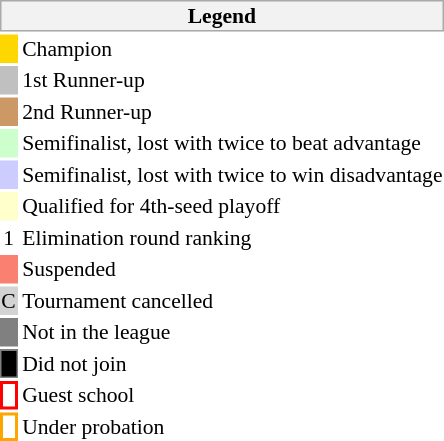<table class="toccolours" style="float: right; font-size: 90%; white-space: nowrap; valign: middle;">
<tr>
<th colspan="2" style="background-color: #F2F2F2; border: 1px solid #AAAAAA;" align=center>Legend</th>
</tr>
<tr>
<td width=10px bgcolor=gold></td>
<td>Champion</td>
</tr>
<tr>
<td bgcolor=silver></td>
<td>1st Runner-up</td>
</tr>
<tr>
<td bgcolor=#c96></td>
<td>2nd Runner-up</td>
</tr>
<tr>
<td bgcolor=CCFFCC></td>
<td>Semifinalist, lost with twice to beat advantage</td>
</tr>
<tr>
<td bgcolor=CCCCFF></td>
<td>Semifinalist, lost with twice to win disadvantage</td>
</tr>
<tr>
<td bgcolor=FFFFCC></td>
<td>Qualified for 4th-seed playoff</td>
</tr>
<tr>
<td align=center>1</td>
<td>Elimination round ranking</td>
</tr>
<tr>
<td bgcolor=salmon></td>
<td>Suspended</td>
</tr>
<tr>
<td bgcolor=D3D3D3>C</td>
<td>Tournament cancelled</td>
</tr>
<tr>
<td bgcolor=gray></td>
<td>Not in the league</td>
</tr>
<tr>
<td bgcolor=black align=center style="border: 1px solid gray;"></td>
<td>Did not join</td>
</tr>
<tr>
<td style="border: 2px solid red;"></td>
<td>Guest school</td>
</tr>
<tr>
<td style="border: 2px solid orange;"></td>
<td>Under probation</td>
</tr>
</table>
